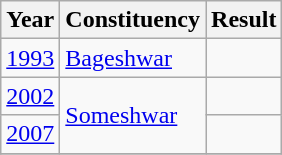<table class="sortable wikitable">
<tr>
<th>Year</th>
<th>Constituency</th>
<th>Result</th>
</tr>
<tr>
<td><a href='#'>1993</a></td>
<td><a href='#'>Bageshwar</a></td>
<td></td>
</tr>
<tr>
<td><a href='#'>2002</a></td>
<td rowspan=2><a href='#'>Someshwar</a></td>
<td></td>
</tr>
<tr>
<td><a href='#'>2007</a></td>
<td></td>
</tr>
<tr>
</tr>
</table>
